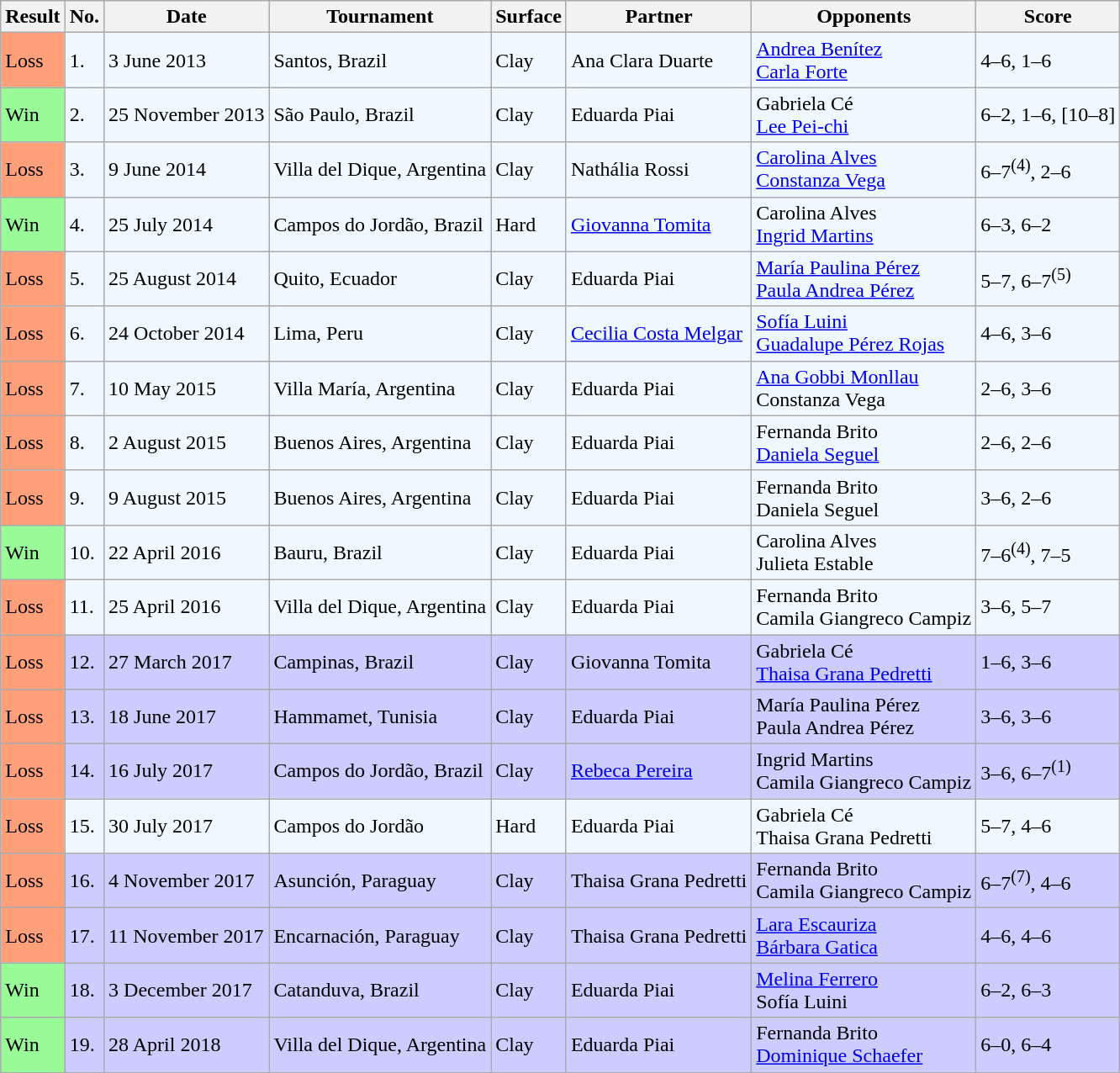<table class="sortable wikitable">
<tr>
<th>Result</th>
<th>No.</th>
<th>Date</th>
<th>Tournament</th>
<th>Surface</th>
<th>Partner</th>
<th>Opponents</th>
<th class="unsortable">Score</th>
</tr>
<tr style="background:#f0f8ff;">
<td bgcolor="FFA07A">Loss</td>
<td>1.</td>
<td>3 June 2013</td>
<td>Santos, Brazil</td>
<td>Clay</td>
<td> Ana Clara Duarte</td>
<td> <a href='#'>Andrea Benítez</a> <br>  <a href='#'>Carla Forte</a></td>
<td>4–6, 1–6</td>
</tr>
<tr style="background:#f0f8ff;">
<td style="background:#98fb98;">Win</td>
<td>2.</td>
<td>25 November 2013</td>
<td>São Paulo, Brazil</td>
<td>Clay</td>
<td> Eduarda Piai</td>
<td> Gabriela Cé <br>  <a href='#'>Lee Pei-chi</a></td>
<td>6–2, 1–6, [10–8]</td>
</tr>
<tr style="background:#f0f8ff;">
<td bgcolor="FFA07A">Loss</td>
<td>3.</td>
<td>9 June 2014</td>
<td>Villa del Dique, Argentina</td>
<td>Clay</td>
<td> Nathália Rossi</td>
<td> <a href='#'>Carolina Alves</a> <br>  <a href='#'>Constanza Vega</a></td>
<td>6–7<sup>(4)</sup>, 2–6</td>
</tr>
<tr style="background:#f0f8ff;">
<td style="background:#98fb98;">Win</td>
<td>4.</td>
<td>25 July 2014</td>
<td>Campos do Jordão, Brazil</td>
<td>Hard</td>
<td> <a href='#'>Giovanna Tomita</a></td>
<td> Carolina Alves <br>  <a href='#'>Ingrid Martins</a></td>
<td>6–3, 6–2</td>
</tr>
<tr style="background:#f0f8ff;">
<td style="background:#ffa07a;">Loss</td>
<td>5.</td>
<td>25 August 2014</td>
<td>Quito, Ecuador</td>
<td>Clay</td>
<td> Eduarda Piai</td>
<td> <a href='#'>María Paulina Pérez</a> <br>  <a href='#'>Paula Andrea Pérez</a></td>
<td>5–7, 6–7<sup>(5)</sup></td>
</tr>
<tr style="background:#f0f8ff;">
<td style="background:#ffa07a;">Loss</td>
<td>6.</td>
<td>24 October 2014</td>
<td>Lima, Peru</td>
<td>Clay</td>
<td> <a href='#'>Cecilia Costa Melgar</a></td>
<td> <a href='#'>Sofía Luini</a> <br>  <a href='#'>Guadalupe Pérez Rojas</a></td>
<td>4–6, 3–6</td>
</tr>
<tr style="background:#f0f8ff;">
<td style="background:#ffa07a;">Loss</td>
<td>7.</td>
<td>10 May 2015</td>
<td>Villa María, Argentina</td>
<td>Clay</td>
<td> Eduarda Piai</td>
<td> <a href='#'>Ana Gobbi Monllau</a> <br>  Constanza Vega</td>
<td>2–6, 3–6</td>
</tr>
<tr style="background:#f0f8ff;">
<td style="background:#ffa07a;">Loss</td>
<td>8.</td>
<td>2 August 2015</td>
<td>Buenos Aires, Argentina</td>
<td>Clay</td>
<td> Eduarda Piai</td>
<td> Fernanda Brito <br>  <a href='#'>Daniela Seguel</a></td>
<td>2–6, 2–6</td>
</tr>
<tr style="background:#f0f8ff;">
<td style="background:#ffa07a;">Loss</td>
<td>9.</td>
<td>9 August 2015</td>
<td>Buenos Aires, Argentina</td>
<td>Clay</td>
<td> Eduarda Piai</td>
<td> Fernanda Brito <br>  Daniela Seguel</td>
<td>3–6, 2–6</td>
</tr>
<tr style="background:#f0f8ff;">
<td style="background:#98fb98;">Win</td>
<td>10.</td>
<td>22 April 2016</td>
<td>Bauru, Brazil</td>
<td>Clay</td>
<td> Eduarda Piai</td>
<td> Carolina Alves <br>  Julieta Estable</td>
<td>7–6<sup>(4)</sup>, 7–5</td>
</tr>
<tr style="background:#f0f8ff;">
<td style="background:#ffa07a;">Loss</td>
<td>11.</td>
<td>25 April 2016</td>
<td>Villa del Dique, Argentina</td>
<td>Clay</td>
<td> Eduarda Piai</td>
<td> Fernanda Brito <br>  Camila Giangreco Campiz</td>
<td>3–6, 5–7</td>
</tr>
<tr style="background:#ccccff;">
<td style="background:#ffa07a;">Loss</td>
<td>12.</td>
<td>27 March 2017</td>
<td>Campinas, Brazil</td>
<td>Clay</td>
<td> Giovanna Tomita</td>
<td> Gabriela Cé <br>  <a href='#'>Thaisa Grana Pedretti</a></td>
<td>1–6, 3–6</td>
</tr>
<tr style="background:#ccccff;">
<td style="background:#ffa07a;">Loss</td>
<td>13.</td>
<td>18 June 2017</td>
<td>Hammamet, Tunisia</td>
<td>Clay</td>
<td> Eduarda Piai</td>
<td> María Paulina Pérez <br>  Paula Andrea Pérez</td>
<td>3–6, 3–6</td>
</tr>
<tr style="background:#ccccff;">
<td style="background:#ffa07a;">Loss</td>
<td>14.</td>
<td>16 July 2017</td>
<td>Campos do Jordão, Brazil</td>
<td>Clay</td>
<td> <a href='#'>Rebeca Pereira</a></td>
<td> Ingrid Martins <br>  Camila Giangreco Campiz</td>
<td>3–6, 6–7<sup>(1)</sup></td>
</tr>
<tr style="background:#f0f8ff;">
<td style="background:#ffa07a;">Loss</td>
<td>15.</td>
<td>30 July 2017</td>
<td>Campos do Jordão</td>
<td>Hard</td>
<td> Eduarda Piai</td>
<td> Gabriela Cé <br>  Thaisa Grana Pedretti</td>
<td>5–7, 4–6</td>
</tr>
<tr style="background:#ccccff;">
<td style="background:#ffa07a;">Loss</td>
<td>16.</td>
<td>4 November 2017</td>
<td>Asunción, Paraguay</td>
<td>Clay</td>
<td> Thaisa Grana Pedretti</td>
<td> Fernanda Brito <br>  Camila Giangreco Campiz</td>
<td>6–7<sup>(7)</sup>, 4–6</td>
</tr>
<tr style="background:#ccccff;">
<td style="background:#ffa07a;">Loss</td>
<td>17.</td>
<td>11 November 2017</td>
<td>Encarnación, Paraguay</td>
<td>Clay</td>
<td> Thaisa Grana Pedretti</td>
<td> <a href='#'>Lara Escauriza</a> <br>  <a href='#'>Bárbara Gatica</a></td>
<td>4–6, 4–6</td>
</tr>
<tr style="background:#ccccff;">
<td style="background:#98fb98;">Win</td>
<td>18.</td>
<td>3 December 2017</td>
<td>Catanduva, Brazil</td>
<td>Clay</td>
<td> Eduarda Piai</td>
<td> <a href='#'>Melina Ferrero</a> <br>  Sofía Luini</td>
<td>6–2, 6–3</td>
</tr>
<tr style="background:#ccccff;">
<td style="background:#98fb98;">Win</td>
<td>19.</td>
<td>28 April 2018</td>
<td>Villa del Dique, Argentina</td>
<td>Clay</td>
<td> Eduarda Piai</td>
<td> Fernanda Brito <br>  <a href='#'>Dominique Schaefer</a></td>
<td>6–0, 6–4</td>
</tr>
</table>
